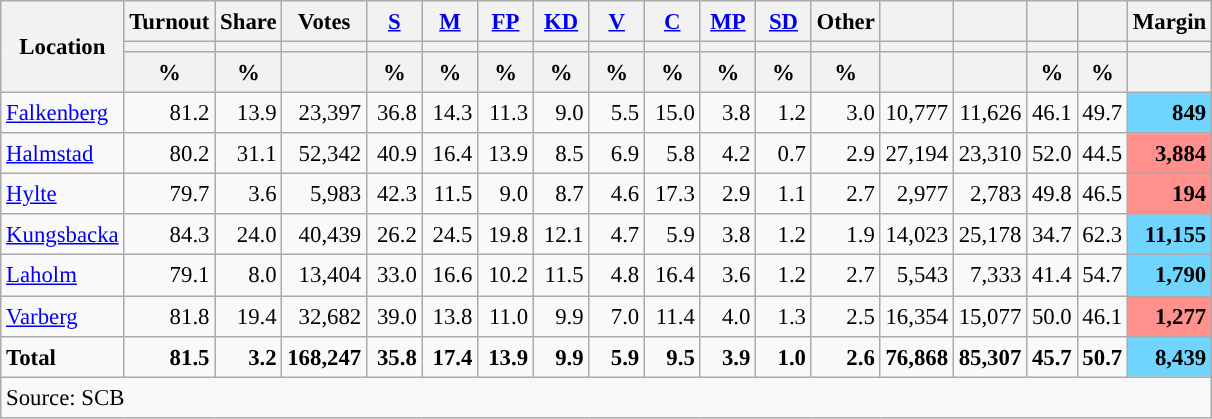<table class="wikitable sortable" style="text-align:right; font-size:95%; line-height:20px;">
<tr>
<th rowspan="3">Location</th>
<th>Turnout</th>
<th>Share</th>
<th>Votes</th>
<th width="30px" class="unsortable"><a href='#'>S</a></th>
<th width="30px" class="unsortable"><a href='#'>M</a></th>
<th width="30px" class="unsortable"><a href='#'>FP</a></th>
<th width="30px" class="unsortable"><a href='#'>KD</a></th>
<th width="30px" class="unsortable"><a href='#'>V</a></th>
<th width="30px" class="unsortable"><a href='#'>C</a></th>
<th width="30px" class="unsortable"><a href='#'>MP</a></th>
<th width="30px" class="unsortable"><a href='#'>SD</a></th>
<th width="30px" class="unsortable">Other</th>
<th></th>
<th></th>
<th></th>
<th></th>
<th>Margin</th>
</tr>
<tr>
<th></th>
<th></th>
<th></th>
<th style="background:"></th>
<th style="background:"></th>
<th style="background:"></th>
<th style="background:"></th>
<th style="background:"></th>
<th style="background:"></th>
<th style="background:"></th>
<th style="background:"></th>
<th style="background:"></th>
<th style="background:"></th>
<th style="background:"></th>
<th style="background:"></th>
<th style="background:"></th>
<th></th>
</tr>
<tr>
<th data-sort-type="number">%</th>
<th data-sort-type="number">%</th>
<th></th>
<th data-sort-type="number">%</th>
<th data-sort-type="number">%</th>
<th data-sort-type="number">%</th>
<th data-sort-type="number">%</th>
<th data-sort-type="number">%</th>
<th data-sort-type="number">%</th>
<th data-sort-type="number">%</th>
<th data-sort-type="number">%</th>
<th data-sort-type="number">%</th>
<th data-sort-type="number"></th>
<th data-sort-type="number"></th>
<th data-sort-type="number">%</th>
<th data-sort-type="number">%</th>
<th data-sort-type="number"></th>
</tr>
<tr>
<td align=left><a href='#'>Falkenberg</a></td>
<td>81.2</td>
<td>13.9</td>
<td>23,397</td>
<td>36.8</td>
<td>14.3</td>
<td>11.3</td>
<td>9.0</td>
<td>5.5</td>
<td>15.0</td>
<td>3.8</td>
<td>1.2</td>
<td>3.0</td>
<td>10,777</td>
<td>11,626</td>
<td>46.1</td>
<td>49.7</td>
<td bgcolor=#6fd5fe><strong>849</strong></td>
</tr>
<tr>
<td align=left><a href='#'>Halmstad</a></td>
<td>80.2</td>
<td>31.1</td>
<td>52,342</td>
<td>40.9</td>
<td>16.4</td>
<td>13.9</td>
<td>8.5</td>
<td>6.9</td>
<td>5.8</td>
<td>4.2</td>
<td>0.7</td>
<td>2.9</td>
<td>27,194</td>
<td>23,310</td>
<td>52.0</td>
<td>44.5</td>
<td bgcolor=#ff908c><strong>3,884</strong></td>
</tr>
<tr>
<td align=left><a href='#'>Hylte</a></td>
<td>79.7</td>
<td>3.6</td>
<td>5,983</td>
<td>42.3</td>
<td>11.5</td>
<td>9.0</td>
<td>8.7</td>
<td>4.6</td>
<td>17.3</td>
<td>2.9</td>
<td>1.1</td>
<td>2.7</td>
<td>2,977</td>
<td>2,783</td>
<td>49.8</td>
<td>46.5</td>
<td bgcolor=#ff908c><strong>194</strong></td>
</tr>
<tr>
<td align=left><a href='#'>Kungsbacka</a></td>
<td>84.3</td>
<td>24.0</td>
<td>40,439</td>
<td>26.2</td>
<td>24.5</td>
<td>19.8</td>
<td>12.1</td>
<td>4.7</td>
<td>5.9</td>
<td>3.8</td>
<td>1.2</td>
<td>1.9</td>
<td>14,023</td>
<td>25,178</td>
<td>34.7</td>
<td>62.3</td>
<td bgcolor=#6fd5fe><strong>11,155</strong></td>
</tr>
<tr>
<td align=left><a href='#'>Laholm</a></td>
<td>79.1</td>
<td>8.0</td>
<td>13,404</td>
<td>33.0</td>
<td>16.6</td>
<td>10.2</td>
<td>11.5</td>
<td>4.8</td>
<td>16.4</td>
<td>3.6</td>
<td>1.2</td>
<td>2.7</td>
<td>5,543</td>
<td>7,333</td>
<td>41.4</td>
<td>54.7</td>
<td bgcolor=#6fd5fe><strong>1,790</strong></td>
</tr>
<tr>
<td align=left><a href='#'>Varberg</a></td>
<td>81.8</td>
<td>19.4</td>
<td>32,682</td>
<td>39.0</td>
<td>13.8</td>
<td>11.0</td>
<td>9.9</td>
<td>7.0</td>
<td>11.4</td>
<td>4.0</td>
<td>1.3</td>
<td>2.5</td>
<td>16,354</td>
<td>15,077</td>
<td>50.0</td>
<td>46.1</td>
<td bgcolor=#ff908c><strong>1,277</strong></td>
</tr>
<tr>
<td align=left><strong>Total</strong></td>
<td><strong>81.5</strong></td>
<td><strong>3.2</strong></td>
<td><strong>168,247</strong></td>
<td><strong>35.8</strong></td>
<td><strong>17.4</strong></td>
<td><strong>13.9</strong></td>
<td><strong>9.9</strong></td>
<td><strong>5.9</strong></td>
<td><strong>9.5</strong></td>
<td><strong>3.9</strong></td>
<td><strong>1.0</strong></td>
<td><strong>2.6</strong></td>
<td><strong>76,868</strong></td>
<td><strong>85,307</strong></td>
<td><strong>45.7</strong></td>
<td><strong>50.7</strong></td>
<td bgcolor=#6fd5fe><strong>8,439</strong></td>
</tr>
<tr>
<td align=left colspan=18>Source: SCB </td>
</tr>
</table>
